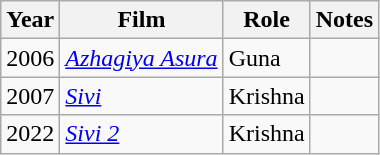<table class="wikitable">
<tr>
<th>Year</th>
<th>Film</th>
<th>Role</th>
<th>Notes</th>
</tr>
<tr>
<td rowspan="1">2006</td>
<td><em><a href='#'>Azhagiya Asura</a></em></td>
<td>Guna</td>
<td></td>
</tr>
<tr>
<td rowspan="1">2007</td>
<td><em><a href='#'>Sivi</a></em></td>
<td>Krishna</td>
<td></td>
</tr>
<tr>
<td rowspan="1">2022</td>
<td><em><a href='#'>Sivi 2</a></em></td>
<td>Krishna</td>
<td></td>
</tr>
</table>
